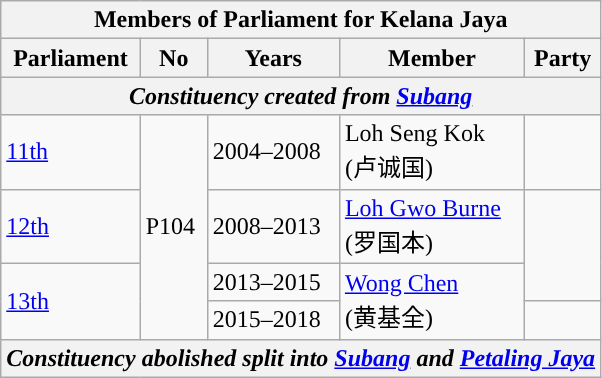<table class=wikitable>
<tr>
<th colspan="5">Members of Parliament for Kelana Jaya</th>
</tr>
<tr>
<th>Parliament</th>
<th>No</th>
<th>Years</th>
<th>Member</th>
<th>Party</th>
</tr>
<tr>
<th colspan="5" align="center"><em>Constituency created from <a href='#'>Subang</a></em></th>
</tr>
<tr>
<td><a href='#'>11th</a></td>
<td rowspan=4>P104</td>
<td>2004–2008</td>
<td>Loh Seng Kok  <br>(卢诚国)</td>
<td></td>
</tr>
<tr>
<td><a href='#'>12th</a></td>
<td>2008–2013</td>
<td><a href='#'>Loh Gwo Burne</a> <br> (罗国本)</td>
<td rowspan="2"></td>
</tr>
<tr>
<td rowspan=2><a href='#'>13th</a></td>
<td>2013–2015</td>
<td rowspan=2><a href='#'>Wong Chen</a>  <br>(黄基全)</td>
</tr>
<tr>
<td>2015–2018</td>
<td></td>
</tr>
<tr>
<th colspan="5" align="center"><em>Constituency abolished split into <a href='#'>Subang</a> and <a href='#'>Petaling Jaya</a></em></th>
</tr>
</table>
